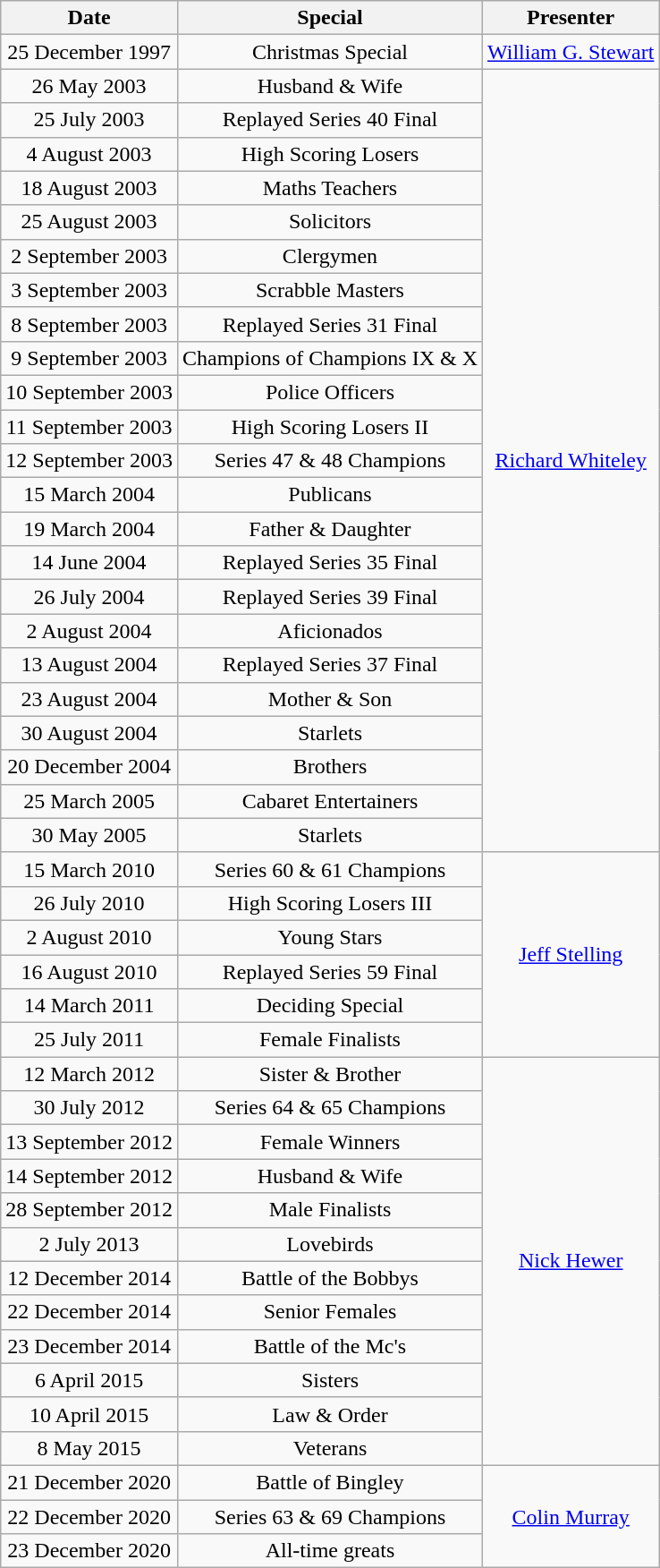<table class="wikitable" style="text-align: center;" style="font-size:95%">
<tr>
<th>Date</th>
<th>Special</th>
<th>Presenter</th>
</tr>
<tr>
<td>25 December 1997</td>
<td>Christmas Special</td>
<td><a href='#'>William G. Stewart</a></td>
</tr>
<tr>
<td>26 May 2003</td>
<td>Husband & Wife</td>
<td rowspan="23"><a href='#'>Richard Whiteley</a></td>
</tr>
<tr>
<td>25 July 2003</td>
<td>Replayed Series 40 Final</td>
</tr>
<tr>
<td>4 August 2003</td>
<td>High Scoring Losers</td>
</tr>
<tr>
<td>18 August 2003</td>
<td>Maths Teachers</td>
</tr>
<tr>
<td>25 August 2003</td>
<td>Solicitors</td>
</tr>
<tr>
<td>2 September 2003</td>
<td>Clergymen</td>
</tr>
<tr>
<td>3 September 2003</td>
<td>Scrabble Masters</td>
</tr>
<tr>
<td>8 September 2003</td>
<td>Replayed Series 31 Final</td>
</tr>
<tr>
<td>9 September 2003</td>
<td>Champions of Champions IX & X</td>
</tr>
<tr>
<td>10 September 2003</td>
<td>Police Officers</td>
</tr>
<tr>
<td>11 September 2003</td>
<td>High Scoring Losers II</td>
</tr>
<tr>
<td>12 September 2003</td>
<td>Series 47 & 48 Champions</td>
</tr>
<tr>
<td>15 March 2004</td>
<td>Publicans</td>
</tr>
<tr>
<td>19 March 2004</td>
<td>Father & Daughter</td>
</tr>
<tr>
<td>14 June 2004</td>
<td>Replayed Series 35 Final</td>
</tr>
<tr>
<td>26 July 2004</td>
<td>Replayed Series 39 Final</td>
</tr>
<tr>
<td>2 August 2004</td>
<td>Aficionados</td>
</tr>
<tr>
<td>13 August 2004</td>
<td>Replayed Series 37 Final</td>
</tr>
<tr>
<td>23 August 2004</td>
<td>Mother & Son</td>
</tr>
<tr>
<td>30 August 2004</td>
<td>Starlets</td>
</tr>
<tr>
<td>20 December 2004</td>
<td>Brothers</td>
</tr>
<tr>
<td>25 March 2005</td>
<td>Cabaret Entertainers</td>
</tr>
<tr>
<td>30 May 2005</td>
<td>Starlets</td>
</tr>
<tr>
<td>15 March 2010</td>
<td>Series 60 & 61 Champions</td>
<td rowspan="6"><a href='#'>Jeff Stelling</a></td>
</tr>
<tr>
<td>26 July 2010</td>
<td>High Scoring Losers III</td>
</tr>
<tr>
<td>2 August 2010</td>
<td>Young Stars</td>
</tr>
<tr>
<td>16 August 2010</td>
<td>Replayed Series 59 Final</td>
</tr>
<tr>
<td>14 March 2011</td>
<td>Deciding Special</td>
</tr>
<tr>
<td>25 July 2011</td>
<td>Female Finalists</td>
</tr>
<tr>
<td>12 March 2012</td>
<td>Sister & Brother</td>
<td rowspan="12"><a href='#'>Nick Hewer</a></td>
</tr>
<tr>
<td>30 July 2012</td>
<td>Series 64 & 65 Champions</td>
</tr>
<tr>
<td>13 September 2012</td>
<td>Female Winners</td>
</tr>
<tr>
<td>14 September 2012</td>
<td>Husband & Wife</td>
</tr>
<tr>
<td>28 September 2012</td>
<td>Male Finalists</td>
</tr>
<tr>
<td>2 July 2013</td>
<td>Lovebirds</td>
</tr>
<tr>
<td>12 December 2014</td>
<td>Battle of the Bobbys</td>
</tr>
<tr>
<td>22 December 2014</td>
<td>Senior Females</td>
</tr>
<tr>
<td>23 December 2014</td>
<td>Battle of the Mc's</td>
</tr>
<tr>
<td>6 April 2015</td>
<td>Sisters</td>
</tr>
<tr>
<td>10 April 2015</td>
<td>Law & Order</td>
</tr>
<tr>
<td>8 May 2015</td>
<td>Veterans</td>
</tr>
<tr>
<td>21 December 2020</td>
<td>Battle of Bingley</td>
<td rowspan="3"><a href='#'>Colin Murray</a></td>
</tr>
<tr>
<td>22 December 2020</td>
<td>Series 63 & 69 Champions</td>
</tr>
<tr>
<td>23 December 2020</td>
<td>All-time greats</td>
</tr>
</table>
